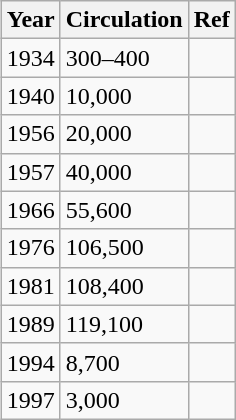<table class=wikitable style="float: right; margin: 0 0 0 .5em;">
<tr>
<th>Year</th>
<th>Circulation</th>
<th>Ref</th>
</tr>
<tr>
<td>1934</td>
<td>300–400</td>
<td></td>
</tr>
<tr>
<td>1940</td>
<td>10,000</td>
<td></td>
</tr>
<tr>
<td>1956</td>
<td>20,000</td>
<td></td>
</tr>
<tr>
<td>1957</td>
<td>40,000</td>
<td></td>
</tr>
<tr>
<td>1966</td>
<td>55,600</td>
<td></td>
</tr>
<tr>
<td>1976</td>
<td>106,500</td>
<td></td>
</tr>
<tr>
<td>1981</td>
<td>108,400</td>
<td></td>
</tr>
<tr>
<td>1989</td>
<td>119,100</td>
<td></td>
</tr>
<tr>
<td>1994</td>
<td>8,700</td>
<td></td>
</tr>
<tr>
<td>1997</td>
<td>3,000</td>
<td></td>
</tr>
</table>
